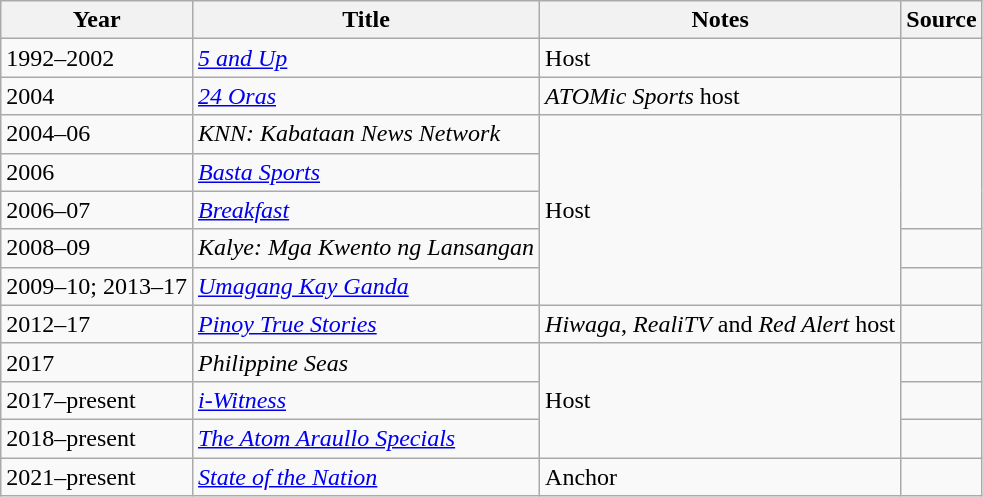<table class="wikitable">
<tr>
<th>Year</th>
<th>Title</th>
<th>Notes</th>
<th>Source</th>
</tr>
<tr>
<td>1992–2002</td>
<td><em><a href='#'>5 and Up</a></em></td>
<td>Host</td>
<td></td>
</tr>
<tr>
<td>2004</td>
<td><em><a href='#'>24 Oras</a></em></td>
<td><em>ATOMic Sports</em> host</td>
<td></td>
</tr>
<tr>
<td>2004–06</td>
<td><em>KNN: Kabataan News Network</em></td>
<td rowspan="5">Host</td>
<td rowspan="3"></td>
</tr>
<tr>
<td>2006</td>
<td><em><a href='#'>Basta Sports</a></em></td>
</tr>
<tr>
<td>2006–07</td>
<td><em><a href='#'>Breakfast</a></em></td>
</tr>
<tr>
<td>2008–09</td>
<td><em>Kalye: Mga Kwento ng Lansangan</em></td>
<td></td>
</tr>
<tr>
<td>2009–10; 2013–17</td>
<td><em><a href='#'>Umagang Kay Ganda</a></em></td>
<td></td>
</tr>
<tr>
<td>2012–17</td>
<td><em><a href='#'>Pinoy True Stories</a></em></td>
<td><em>Hiwaga</em>, <em>RealiTV</em> and <em>Red Alert</em> host</td>
<td></td>
</tr>
<tr>
<td>2017</td>
<td><em>Philippine Seas</em></td>
<td rowspan="3">Host</td>
<td></td>
</tr>
<tr>
<td>2017–present</td>
<td><em><a href='#'>i-Witness</a></em></td>
<td></td>
</tr>
<tr>
<td>2018–present</td>
<td><em><a href='#'>The Atom Araullo Specials</a></em></td>
<td></td>
</tr>
<tr>
<td>2021–present</td>
<td><em><a href='#'>State of the Nation</a></em></td>
<td>Anchor</td>
<td></td>
</tr>
</table>
